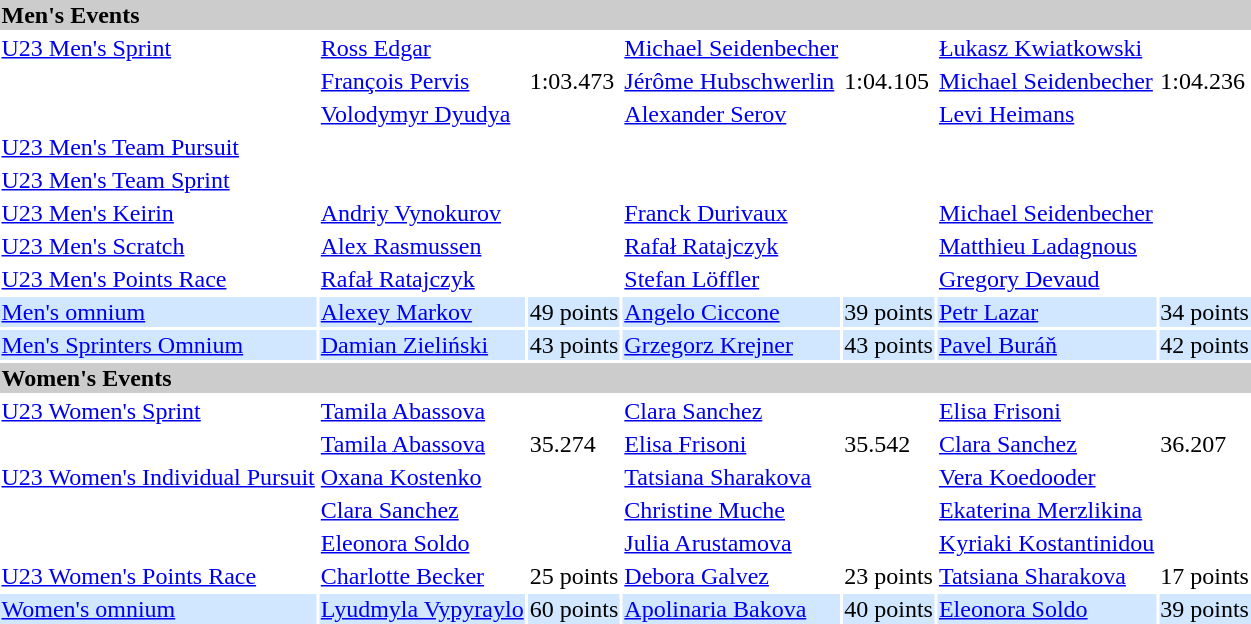<table>
<tr bgcolor="#cccccc">
<td colspan=7><strong>Men's Events</strong></td>
</tr>
<tr>
<td><a href='#'>U23 Men's Sprint</a></td>
<td><a href='#'>Ross Edgar</a><br><small></small></td>
<td></td>
<td><a href='#'>Michael Seidenbecher</a><br><small></small></td>
<td></td>
<td><a href='#'>Łukasz Kwiatkowski</a><br><small></small></td>
<td></td>
</tr>
<tr>
<td></td>
<td><a href='#'>François Pervis</a><br><small></small></td>
<td>1:03.473</td>
<td><a href='#'>Jérôme Hubschwerlin</a><br><small></small></td>
<td>1:04.105</td>
<td><a href='#'>Michael Seidenbecher</a><br><small></small></td>
<td>1:04.236</td>
</tr>
<tr>
<td></td>
<td><a href='#'>Volodymyr Dyudya</a><br><small></small></td>
<td></td>
<td><a href='#'>Alexander Serov</a><br><small></small></td>
<td></td>
<td><a href='#'>Levi Heimans</a><br><small></small></td>
<td></td>
</tr>
<tr>
<td><a href='#'>U23 Men's Team Pursuit</a></td>
<td><small></small></td>
<td></td>
<td><small></small></td>
<td></td>
<td><small></small></td>
<td></td>
</tr>
<tr>
<td><a href='#'>U23 Men's Team Sprint</a></td>
<td><small></small></td>
<td></td>
<td><small></small></td>
<td></td>
<td><small></small></td>
<td></td>
</tr>
<tr>
<td><a href='#'>U23 Men's Keirin</a></td>
<td><a href='#'>Andriy Vynokurov</a><br><small></small></td>
<td></td>
<td><a href='#'>Franck Durivaux</a><br><small></small></td>
<td></td>
<td><a href='#'>Michael Seidenbecher</a><br><small></small></td>
<td></td>
</tr>
<tr>
<td><a href='#'>U23 Men's Scratch</a></td>
<td><a href='#'>Alex Rasmussen</a><br><small></small></td>
<td></td>
<td><a href='#'>Rafał Ratajczyk</a><br><small></small></td>
<td></td>
<td><a href='#'>Matthieu Ladagnous</a><br><small></small></td>
<td></td>
</tr>
<tr>
<td><a href='#'>U23 Men's Points Race</a></td>
<td><a href='#'>Rafał Ratajczyk</a><br><small></small></td>
<td></td>
<td><a href='#'>Stefan Löffler</a><br><small></small></td>
<td></td>
<td><a href='#'>Gregory Devaud</a><br><small></small></td>
<td></td>
</tr>
<tr bgcolor=#D0E7FF>
<td><a href='#'>Men's omnium</a></td>
<td><a href='#'>Alexey Markov</a><br><small></small></td>
<td>49 points</td>
<td><a href='#'>Angelo Ciccone</a><br><small></small></td>
<td>39 points</td>
<td><a href='#'>Petr Lazar</a><br><small></small></td>
<td>34 points</td>
</tr>
<tr bgcolor=#D0E7FF>
<td><a href='#'>Men's Sprinters Omnium</a></td>
<td><a href='#'>Damian Zieliński</a><br><small></small></td>
<td>43 points</td>
<td><a href='#'>Grzegorz Krejner</a><br><small></small></td>
<td>43 points</td>
<td><a href='#'>Pavel Buráň</a><br><small></small></td>
<td>42 points</td>
</tr>
<tr bgcolor="#cccccc">
<td colspan=7><strong>Women's Events</strong></td>
</tr>
<tr>
<td><a href='#'>U23 Women's Sprint</a></td>
<td><a href='#'>Tamila Abassova</a><br><small></small></td>
<td></td>
<td><a href='#'>Clara Sanchez</a><br><small></small></td>
<td></td>
<td><a href='#'>Elisa Frisoni</a><br><small></small></td>
<td></td>
</tr>
<tr>
<td></td>
<td><a href='#'>Tamila Abassova</a><br><small></small></td>
<td>35.274</td>
<td><a href='#'>Elisa Frisoni</a><br><small></small></td>
<td>35.542</td>
<td><a href='#'>Clara Sanchez</a><br><small></small></td>
<td>36.207</td>
</tr>
<tr>
<td><a href='#'>U23 Women's Individual Pursuit</a></td>
<td><a href='#'>Oxana Kostenko</a><br><small></small></td>
<td></td>
<td><a href='#'>Tatsiana Sharakova</a><br><small></small></td>
<td></td>
<td><a href='#'>Vera Koedooder</a><br><small></small></td>
<td></td>
</tr>
<tr>
<td></td>
<td><a href='#'>Clara Sanchez</a><br><small></small></td>
<td></td>
<td><a href='#'>Christine Muche</a><br><small></small></td>
<td></td>
<td><a href='#'>Ekaterina Merzlikina</a><br><small></small></td>
<td></td>
</tr>
<tr>
<td></td>
<td><a href='#'>Eleonora Soldo</a><br><small></small></td>
<td></td>
<td><a href='#'>Julia Arustamova</a><br><small></small></td>
<td></td>
<td><a href='#'>Kyriaki Kostantinidou</a><br><small></small></td>
<td></td>
</tr>
<tr>
<td><a href='#'>U23 Women's Points Race</a></td>
<td><a href='#'>Charlotte Becker</a><br><small></small></td>
<td>25 points</td>
<td><a href='#'>Debora Galvez</a><br><small></small></td>
<td>23 points</td>
<td><a href='#'>Tatsiana Sharakova</a><br><small></small></td>
<td>17 points</td>
</tr>
<tr bgcolor=#D0E7FF>
<td><a href='#'>Women's omnium</a></td>
<td><a href='#'>Lyudmyla Vypyraylo</a><br><small></small></td>
<td>60 points</td>
<td><a href='#'>Apolinaria Bakova</a><br><small></small></td>
<td>40 points</td>
<td><a href='#'>Eleonora Soldo</a><br><small></small></td>
<td>39 points</td>
</tr>
</table>
